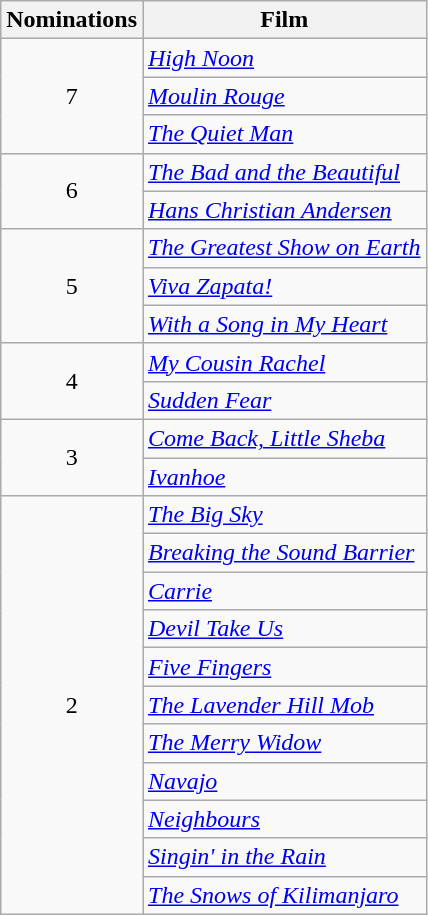<table class="wikitable">
<tr>
<th>Nominations</th>
<th>Film</th>
</tr>
<tr>
<td rowspan="3" style="text-align:center">7</td>
<td><em><a href='#'>High Noon</a></em></td>
</tr>
<tr>
<td><em><a href='#'>Moulin Rouge</a></em></td>
</tr>
<tr>
<td><em><a href='#'>The Quiet Man</a></em></td>
</tr>
<tr>
<td rowspan="2" style="text-align:center">6</td>
<td><em><a href='#'>The Bad and the Beautiful</a></em></td>
</tr>
<tr>
<td><em><a href='#'>Hans Christian Andersen</a></em></td>
</tr>
<tr>
<td rowspan="3" style="text-align:center">5</td>
<td><em><a href='#'>The Greatest Show on Earth</a></em></td>
</tr>
<tr>
<td><em><a href='#'>Viva Zapata!</a></em></td>
</tr>
<tr>
<td><em><a href='#'>With a Song in My Heart</a></em></td>
</tr>
<tr>
<td rowspan="2" style="text-align:center">4</td>
<td><em><a href='#'>My Cousin Rachel</a></em></td>
</tr>
<tr>
<td><em><a href='#'>Sudden Fear</a></em></td>
</tr>
<tr>
<td rowspan="2" style="text-align:center">3</td>
<td><em><a href='#'>Come Back, Little Sheba</a></em></td>
</tr>
<tr>
<td><em><a href='#'>Ivanhoe</a></em></td>
</tr>
<tr>
<td rowspan="11" style="text-align:center">2</td>
<td><em><a href='#'>The Big Sky</a></em></td>
</tr>
<tr>
<td><em><a href='#'>Breaking the Sound Barrier</a></em></td>
</tr>
<tr>
<td><em><a href='#'>Carrie</a></em></td>
</tr>
<tr>
<td><em><a href='#'>Devil Take Us</a></em></td>
</tr>
<tr>
<td><em><a href='#'>Five Fingers</a></em></td>
</tr>
<tr>
<td><em><a href='#'>The Lavender Hill Mob</a></em></td>
</tr>
<tr>
<td><em><a href='#'>The Merry Widow</a></em></td>
</tr>
<tr>
<td><em><a href='#'>Navajo</a></em></td>
</tr>
<tr>
<td><em><a href='#'>Neighbours</a></em></td>
</tr>
<tr>
<td><em><a href='#'>Singin' in the Rain</a></em></td>
</tr>
<tr>
<td><em><a href='#'>The Snows of Kilimanjaro</a></em></td>
</tr>
</table>
